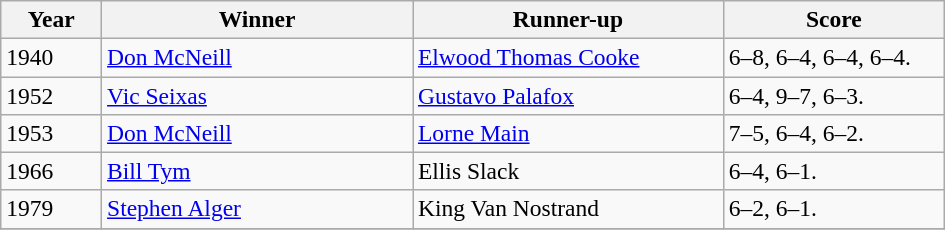<table class="wikitable" style="font-size:98%;">
<tr>
<th style="width:60px;">Year</th>
<th style="width:200px;">Winner</th>
<th style="width:200px;">Runner-up</th>
<th style="width:140px;">Score</th>
</tr>
<tr>
<td>1940</td>
<td> <a href='#'>Don McNeill</a></td>
<td> <a href='#'>Elwood Thomas Cooke</a></td>
<td>6–8, 6–4, 6–4, 6–4.</td>
</tr>
<tr>
<td>1952</td>
<td> <a href='#'>Vic Seixas</a></td>
<td> <a href='#'>Gustavo Palafox</a></td>
<td>6–4, 9–7, 6–3.</td>
</tr>
<tr>
<td>1953</td>
<td> <a href='#'>Don McNeill</a></td>
<td> <a href='#'>Lorne Main</a></td>
<td>7–5, 6–4, 6–2.</td>
</tr>
<tr>
<td>1966</td>
<td> <a href='#'>Bill Tym</a></td>
<td> Ellis Slack</td>
<td>6–4,  6–1.</td>
</tr>
<tr>
<td>1979</td>
<td>  <a href='#'>Stephen Alger</a></td>
<td> King Van Nostrand</td>
<td>6–2, 6–1.</td>
</tr>
<tr>
</tr>
</table>
